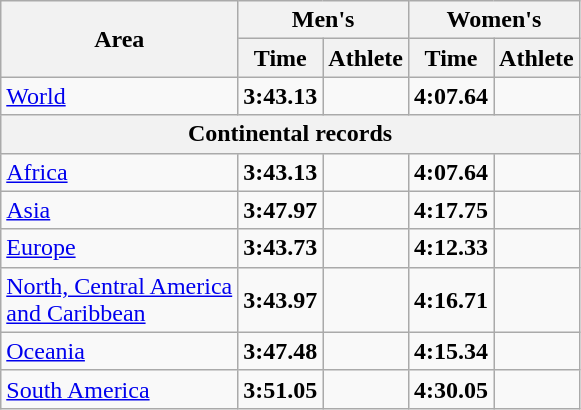<table class="wikitable">
<tr>
<th rowspan=2>Area</th>
<th colspan=2>Men's</th>
<th colspan=2>Women's</th>
</tr>
<tr>
<th>Time</th>
<th>Athlete</th>
<th>Time</th>
<th>Athlete</th>
</tr>
<tr>
<td><a href='#'>World</a></td>
<td><strong>3:43.13</strong></td>
<td></td>
<td><strong>4:07.64</strong></td>
<td></td>
</tr>
<tr>
<th colspan=5>Continental records</th>
</tr>
<tr>
<td><a href='#'>Africa</a></td>
<td><strong>3:43.13</strong></td>
<td></td>
<td><strong>4:07.64</strong></td>
<td></td>
</tr>
<tr>
<td><a href='#'>Asia</a></td>
<td><strong>3:47.97</strong></td>
<td></td>
<td><strong>4:17.75</strong></td>
<td></td>
</tr>
<tr>
<td><a href='#'>Europe</a></td>
<td><strong>3:43.73</strong></td>
<td></td>
<td><strong>4:12.33</strong></td>
<td></td>
</tr>
<tr>
<td><a href='#'>North, Central America<br> and Caribbean</a></td>
<td><strong>3:43.97</strong></td>
<td></td>
<td><strong>4:16.71</strong></td>
<td></td>
</tr>
<tr>
<td><a href='#'>Oceania</a></td>
<td><strong>3:47.48</strong></td>
<td></td>
<td><strong>4:15.34</strong></td>
<td></td>
</tr>
<tr>
<td><a href='#'>South America</a></td>
<td><strong>3:51.05</strong></td>
<td></td>
<td><strong>4:30.05</strong></td>
<td></td>
</tr>
</table>
